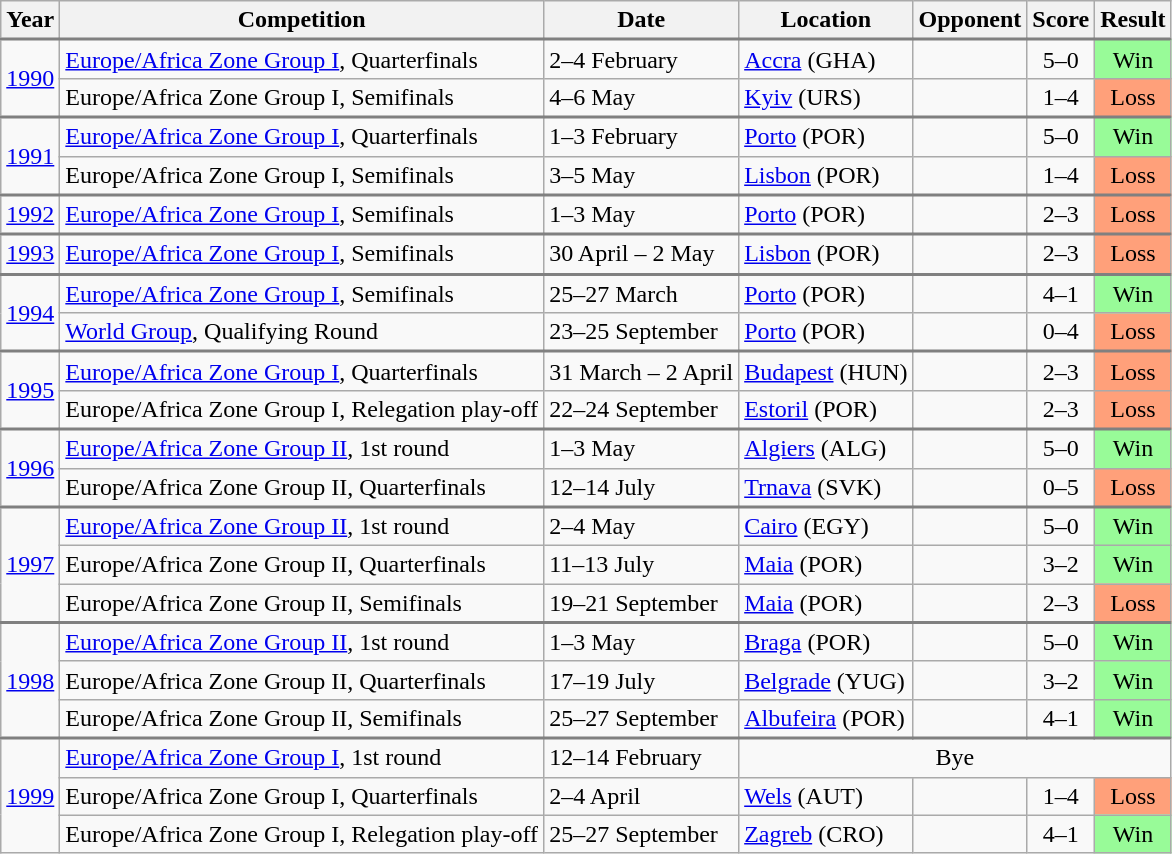<table class="wikitable collapsible collapsed">
<tr>
<th scope="col">Year</th>
<th scope="col">Competition</th>
<th scope="col">Date</th>
<th scope="col">Location</th>
<th scope="col">Opponent</th>
<th scope="col">Score</th>
<th scope="col">Result</th>
</tr>
<tr style="border-top:2px solid gray;">
<td align="center" rowspan="2"><a href='#'>1990</a></td>
<td><a href='#'>Europe/Africa Zone Group I</a>, Quarterfinals</td>
<td>2–4 February</td>
<td><a href='#'>Accra</a> (GHA)</td>
<td></td>
<td align="center">5–0</td>
<td align="center" bgcolor="#98FB98">Win</td>
</tr>
<tr>
<td>Europe/Africa Zone Group I, Semifinals</td>
<td>4–6 May</td>
<td><a href='#'>Kyiv</a> (URS)</td>
<td></td>
<td align="center">1–4</td>
<td align="center" bgcolor="#FFA07A">Loss</td>
</tr>
<tr style="border-top:2px solid gray;">
<td align="center" rowspan="2"><a href='#'>1991</a></td>
<td><a href='#'>Europe/Africa Zone Group I</a>, Quarterfinals</td>
<td>1–3 February</td>
<td><a href='#'>Porto</a> (POR)</td>
<td></td>
<td align="center">5–0</td>
<td align="center" bgcolor="#98FB98">Win</td>
</tr>
<tr>
<td>Europe/Africa Zone Group I, Semifinals</td>
<td>3–5 May</td>
<td><a href='#'>Lisbon</a> (POR)</td>
<td></td>
<td align="center">1–4</td>
<td align="center" bgcolor="#FFA07A">Loss</td>
</tr>
<tr style="border-top:2px solid gray;">
<td align="center"><a href='#'>1992</a></td>
<td><a href='#'>Europe/Africa Zone Group I</a>, Semifinals</td>
<td>1–3 May</td>
<td><a href='#'>Porto</a> (POR)</td>
<td></td>
<td align="center">2–3</td>
<td align="center" bgcolor="#FFA07A">Loss</td>
</tr>
<tr style="border-top:2px solid gray;">
<td align="center"><a href='#'>1993</a></td>
<td><a href='#'>Europe/Africa Zone Group I</a>, Semifinals</td>
<td>30 April – 2 May</td>
<td><a href='#'>Lisbon</a> (POR)</td>
<td></td>
<td align="center">2–3</td>
<td align="center" bgcolor="FFA07A">Loss</td>
</tr>
<tr style="border-top:2px solid gray;">
<td align="center" rowspan="2"><a href='#'>1994</a></td>
<td><a href='#'>Europe/Africa Zone Group I</a>, Semifinals</td>
<td>25–27 March</td>
<td><a href='#'>Porto</a> (POR)</td>
<td></td>
<td align="center">4–1</td>
<td align="center" bgcolor="#98FB98">Win</td>
</tr>
<tr>
<td><a href='#'>World Group</a>, Qualifying Round</td>
<td>23–25 September</td>
<td><a href='#'>Porto</a> (POR)</td>
<td></td>
<td align="center">0–4</td>
<td align="center" bgcolor="#FFA07A">Loss</td>
</tr>
<tr style="border-top:2px solid gray;">
<td align="center" rowspan="2"><a href='#'>1995</a></td>
<td><a href='#'>Europe/Africa Zone Group I</a>, Quarterfinals</td>
<td>31 March – 2 April</td>
<td><a href='#'>Budapest</a> (HUN)</td>
<td></td>
<td align="center">2–3</td>
<td align="center" bgcolor="#FFA07A">Loss</td>
</tr>
<tr>
<td>Europe/Africa Zone Group I, Relegation play-off</td>
<td>22–24 September</td>
<td><a href='#'>Estoril</a> (POR)</td>
<td></td>
<td align="center">2–3</td>
<td align="center" bgcolor="#FFA07A">Loss</td>
</tr>
<tr style="border-top:2px solid gray;">
<td align="center" rowspan="2"><a href='#'>1996</a></td>
<td><a href='#'>Europe/Africa Zone Group II</a>, 1st round</td>
<td>1–3 May</td>
<td><a href='#'>Algiers</a> (ALG)</td>
<td></td>
<td align="center">5–0</td>
<td align="center" bgcolor="#98FB98">Win</td>
</tr>
<tr>
<td>Europe/Africa Zone Group II, Quarterfinals</td>
<td>12–14 July</td>
<td><a href='#'>Trnava</a> (SVK)</td>
<td></td>
<td align="center">0–5</td>
<td align="center" bgcolor="FFA07A">Loss</td>
</tr>
<tr style="border-top:2px solid gray;">
<td align="center" rowspan="3"><a href='#'>1997</a></td>
<td><a href='#'>Europe/Africa Zone Group II</a>, 1st round</td>
<td>2–4 May</td>
<td><a href='#'>Cairo</a> (EGY)</td>
<td></td>
<td align="center">5–0</td>
<td align="center" bgcolor="#98FB98">Win</td>
</tr>
<tr>
<td>Europe/Africa Zone Group II, Quarterfinals</td>
<td>11–13 July</td>
<td><a href='#'>Maia</a> (POR)</td>
<td></td>
<td align="center">3–2</td>
<td align="center" bgcolor="#98FB98">Win</td>
</tr>
<tr>
<td>Europe/Africa Zone Group II, Semifinals</td>
<td>19–21 September</td>
<td><a href='#'>Maia</a> (POR)</td>
<td></td>
<td align="center">2–3</td>
<td align="center" bgcolor="#FFA07A">Loss</td>
</tr>
<tr style="border-top:2px solid gray;">
<td align="center" rowspan="3"><a href='#'>1998</a></td>
<td><a href='#'>Europe/Africa Zone Group II</a>, 1st round</td>
<td>1–3 May</td>
<td><a href='#'>Braga</a> (POR)</td>
<td></td>
<td align="center">5–0</td>
<td align="center" bgcolor="#98FB98">Win</td>
</tr>
<tr>
<td>Europe/Africa Zone Group II, Quarterfinals</td>
<td>17–19 July</td>
<td><a href='#'>Belgrade</a> (YUG)</td>
<td></td>
<td align="center">3–2</td>
<td align="center" bgcolor="#98FB98">Win</td>
</tr>
<tr>
<td>Europe/Africa Zone Group II, Semifinals</td>
<td>25–27 September</td>
<td><a href='#'>Albufeira</a> (POR)</td>
<td></td>
<td align="center">4–1</td>
<td align="center" bgcolor="#98FB98">Win</td>
</tr>
<tr style="border-top:2px solid gray;">
<td align="center" rowspan="3"><a href='#'>1999</a></td>
<td><a href='#'>Europe/Africa Zone Group I</a>, 1st round</td>
<td>12–14 February</td>
<td align="center" colspan=4>Bye</td>
</tr>
<tr>
<td>Europe/Africa Zone Group I, Quarterfinals</td>
<td>2–4 April</td>
<td><a href='#'>Wels</a> (AUT)</td>
<td></td>
<td align="center">1–4</td>
<td align="center" bgcolor="#FFA07A">Loss</td>
</tr>
<tr>
<td>Europe/Africa Zone Group I, Relegation play-off</td>
<td>25–27 September</td>
<td><a href='#'>Zagreb</a> (CRO)</td>
<td></td>
<td align="center">4–1</td>
<td align="center" bgcolor="98FB98">Win</td>
</tr>
</table>
